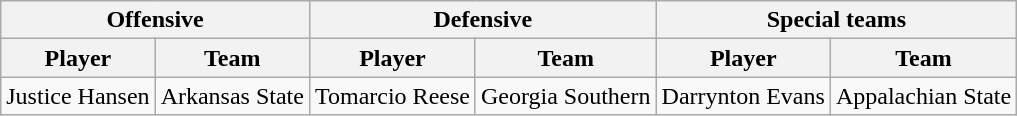<table class="wikitable">
<tr>
<th colspan="2">Offensive</th>
<th colspan="2">Defensive</th>
<th colspan="2">Special teams</th>
</tr>
<tr>
<th>Player</th>
<th>Team</th>
<th>Player</th>
<th>Team</th>
<th>Player</th>
<th>Team</th>
</tr>
<tr>
<td>Justice Hansen</td>
<td>Arkansas State</td>
<td>Tomarcio Reese</td>
<td>Georgia Southern</td>
<td>Darrynton Evans</td>
<td>Appalachian State</td>
</tr>
</table>
